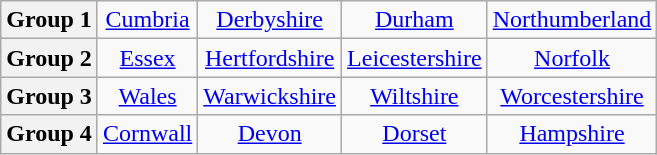<table class="wikitable" style="text-align: center" style="font-size: 95%; border: 1px #aaaaaa solid; border-collapse: collapse; clear:center;">
<tr>
<th>Group 1</th>
<td><a href='#'>Cumbria</a></td>
<td><a href='#'>Derbyshire</a></td>
<td><a href='#'>Durham</a></td>
<td><a href='#'>Northumberland</a></td>
</tr>
<tr>
<th>Group 2</th>
<td><a href='#'>Essex</a></td>
<td><a href='#'>Hertfordshire</a></td>
<td><a href='#'>Leicestershire</a></td>
<td><a href='#'>Norfolk</a></td>
</tr>
<tr>
<th>Group 3</th>
<td><a href='#'>Wales</a></td>
<td><a href='#'>Warwickshire</a></td>
<td><a href='#'>Wiltshire</a></td>
<td><a href='#'>Worcestershire</a></td>
</tr>
<tr>
<th>Group 4</th>
<td><a href='#'>Cornwall</a></td>
<td><a href='#'>Devon</a></td>
<td><a href='#'>Dorset</a></td>
<td><a href='#'>Hampshire</a></td>
</tr>
</table>
